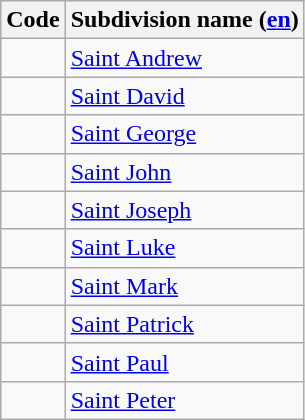<table class="wikitable sortable">
<tr>
<th>Code</th>
<th>Subdivision name (<a href='#'>en</a>)</th>
</tr>
<tr>
<td></td>
<td><a href='#'>Saint Andrew</a></td>
</tr>
<tr>
<td></td>
<td><a href='#'>Saint David</a></td>
</tr>
<tr>
<td></td>
<td><a href='#'>Saint George</a></td>
</tr>
<tr>
<td></td>
<td><a href='#'>Saint John</a></td>
</tr>
<tr>
<td></td>
<td><a href='#'>Saint Joseph</a></td>
</tr>
<tr>
<td></td>
<td><a href='#'>Saint Luke</a></td>
</tr>
<tr>
<td></td>
<td><a href='#'>Saint Mark</a></td>
</tr>
<tr>
<td></td>
<td><a href='#'>Saint Patrick</a></td>
</tr>
<tr>
<td></td>
<td><a href='#'>Saint Paul</a></td>
</tr>
<tr>
<td></td>
<td><a href='#'>Saint Peter</a></td>
</tr>
</table>
